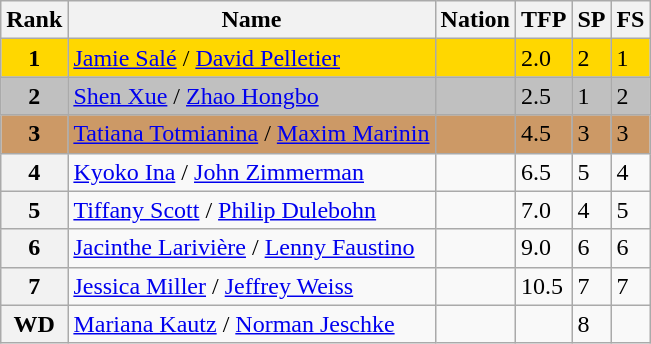<table class="wikitable">
<tr>
<th>Rank</th>
<th>Name</th>
<th>Nation</th>
<th>TFP</th>
<th>SP</th>
<th>FS</th>
</tr>
<tr bgcolor="gold">
<td align="center"><strong>1</strong></td>
<td><a href='#'>Jamie Salé</a> / <a href='#'>David Pelletier</a></td>
<td></td>
<td>2.0</td>
<td>2</td>
<td>1</td>
</tr>
<tr bgcolor="silver">
<td align="center"><strong>2</strong></td>
<td><a href='#'>Shen Xue</a> / <a href='#'>Zhao Hongbo</a></td>
<td></td>
<td>2.5</td>
<td>1</td>
<td>2</td>
</tr>
<tr bgcolor="cc9966">
<td align="center"><strong>3</strong></td>
<td><a href='#'>Tatiana Totmianina</a> / <a href='#'>Maxim Marinin</a></td>
<td></td>
<td>4.5</td>
<td>3</td>
<td>3</td>
</tr>
<tr>
<th>4</th>
<td><a href='#'>Kyoko Ina</a> / <a href='#'>John Zimmerman</a></td>
<td></td>
<td>6.5</td>
<td>5</td>
<td>4</td>
</tr>
<tr>
<th>5</th>
<td><a href='#'>Tiffany Scott</a> / <a href='#'>Philip Dulebohn</a></td>
<td></td>
<td>7.0</td>
<td>4</td>
<td>5</td>
</tr>
<tr>
<th>6</th>
<td><a href='#'>Jacinthe Larivière</a> / <a href='#'>Lenny Faustino</a></td>
<td></td>
<td>9.0</td>
<td>6</td>
<td>6</td>
</tr>
<tr>
<th>7</th>
<td><a href='#'>Jessica Miller</a> / <a href='#'>Jeffrey Weiss</a></td>
<td></td>
<td>10.5</td>
<td>7</td>
<td>7</td>
</tr>
<tr>
<th>WD</th>
<td><a href='#'>Mariana Kautz</a> / <a href='#'>Norman Jeschke</a></td>
<td></td>
<td></td>
<td>8</td>
<td></td>
</tr>
</table>
